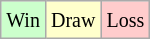<table class="wikitable">
<tr>
<td style="background-color: #CCFFCC;"><small>Win</small></td>
<td style="background-color: #FFFFCC;"><small>Draw</small></td>
<td style="background-color: #FFCCCC;"><small>Loss</small></td>
</tr>
</table>
